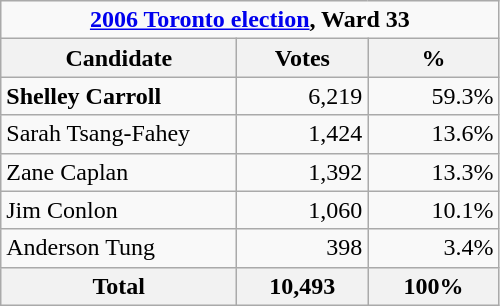<table class="wikitable">
<tr>
<td Colspan="3" align="center"><strong><a href='#'>2006 Toronto election</a>, Ward 33</strong> </td>
</tr>
<tr>
<th bgcolor="#DDDDFF" width="150px">Candidate</th>
<th bgcolor="#DDDDFF" width="80px">Votes</th>
<th bgcolor="#DDDDFF" width="80px">%</th>
</tr>
<tr>
<td><strong>Shelley Carroll</strong></td>
<td align=right>6,219</td>
<td align=right>59.3%</td>
</tr>
<tr>
<td>Sarah Tsang-Fahey</td>
<td align=right>1,424</td>
<td align=right>13.6%</td>
</tr>
<tr>
<td>Zane Caplan</td>
<td align=right>1,392</td>
<td align=right>13.3%</td>
</tr>
<tr>
<td>Jim Conlon</td>
<td align=right>1,060</td>
<td align=right>10.1%</td>
</tr>
<tr>
<td>Anderson Tung</td>
<td align=right>398</td>
<td align=right>3.4%</td>
</tr>
<tr>
<th>Total</th>
<th align=right>10,493</th>
<th align=right>100%</th>
</tr>
</table>
